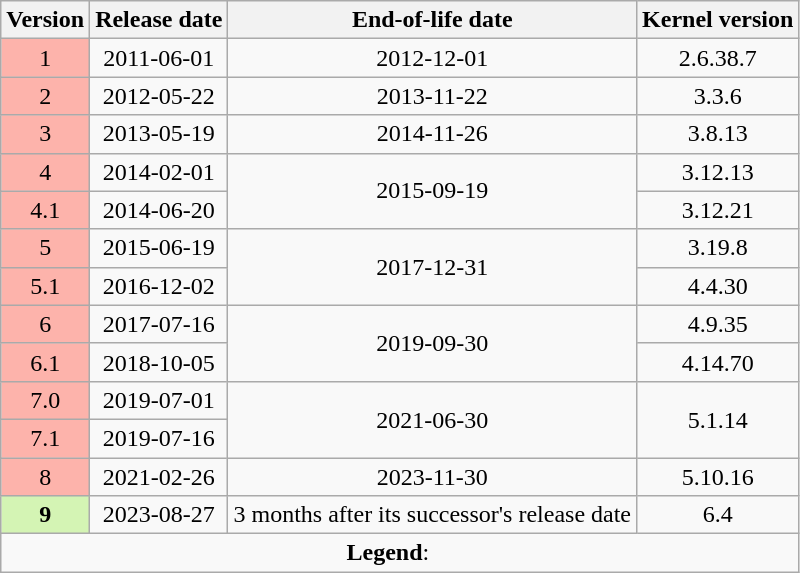<table class=wikitable style=text-align:center;margin-left:1em;margin-right:0>
<tr>
<th>Version</th>
<th>Release date</th>
<th>End-of-life date</th>
<th>Kernel version</th>
</tr>
<tr>
<td style=background:#fdb3ab>1</td>
<td>2011-06-01</td>
<td>2012-12-01</td>
<td>2.6.38.7</td>
</tr>
<tr>
<td style=background:#fdb3ab>2</td>
<td>2012-05-22</td>
<td>2013-11-22</td>
<td>3.3.6</td>
</tr>
<tr>
<td style=background:#fdb3ab>3</td>
<td>2013-05-19</td>
<td>2014-11-26</td>
<td>3.8.13</td>
</tr>
<tr>
<td style=background:#fdb3ab>4</td>
<td>2014-02-01</td>
<td rowspan=2>2015-09-19</td>
<td>3.12.13</td>
</tr>
<tr>
<td style=background:#fdb3ab>4.1</td>
<td>2014-06-20</td>
<td>3.12.21</td>
</tr>
<tr>
<td style=background:#fdb3ab>5</td>
<td>2015-06-19</td>
<td rowspan=2>2017-12-31</td>
<td>3.19.8</td>
</tr>
<tr>
<td style=background:#fdb3ab>5.1</td>
<td>2016-12-02</td>
<td>4.4.30</td>
</tr>
<tr>
<td style=background:#fdb3ab>6</td>
<td>2017-07-16</td>
<td rowspan=2>2019-09-30</td>
<td>4.9.35</td>
</tr>
<tr>
<td style=background:#fdb3ab>6.1</td>
<td>2018-10-05</td>
<td>4.14.70</td>
</tr>
<tr>
<td style=background:#fdb3ab>7.0</td>
<td>2019-07-01</td>
<td rowspan=2>2021-06-30</td>
<td rowspan=2>5.1.14</td>
</tr>
<tr>
<td style=background:#fdb3ab>7.1</td>
<td>2019-07-16</td>
</tr>
<tr>
<td style=background:#fdb3ab>8</td>
<td>2021-02-26</td>
<td>2023-11-30</td>
<td>5.10.16</td>
</tr>
<tr>
<th style=background:#d4f4b4>9</th>
<td>2023-08-27</td>
<td>3 months after its successor's release date</td>
<td>6.4</td>
</tr>
<tr>
<td colspan=4><strong>Legend</strong>:    </td>
</tr>
</table>
